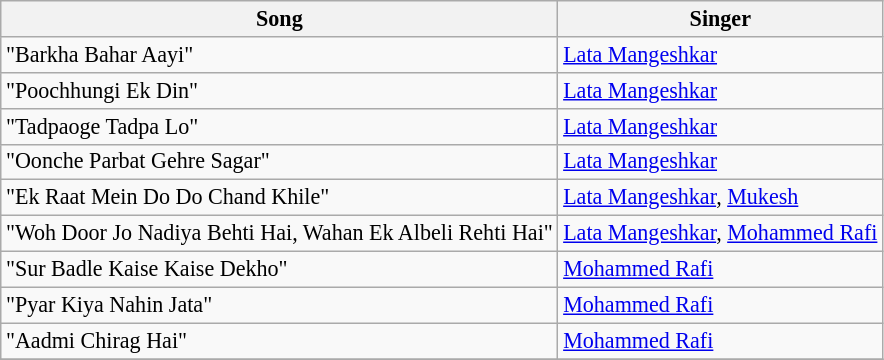<table class="wikitable" style="font-size:92%">
<tr>
<th>Song</th>
<th>Singer</th>
</tr>
<tr>
<td>"Barkha Bahar Aayi"</td>
<td><a href='#'>Lata Mangeshkar</a></td>
</tr>
<tr>
<td>"Poochhungi Ek Din"</td>
<td><a href='#'>Lata Mangeshkar</a></td>
</tr>
<tr>
<td>"Tadpaoge Tadpa Lo"</td>
<td><a href='#'>Lata Mangeshkar</a></td>
</tr>
<tr>
<td>"Oonche Parbat Gehre Sagar"</td>
<td><a href='#'>Lata Mangeshkar</a></td>
</tr>
<tr>
<td>"Ek Raat Mein Do Do Chand Khile"</td>
<td><a href='#'>Lata Mangeshkar</a>, <a href='#'>Mukesh</a></td>
</tr>
<tr>
<td>"Woh Door Jo Nadiya Behti Hai, Wahan Ek Albeli Rehti Hai"</td>
<td><a href='#'>Lata Mangeshkar</a>, <a href='#'>Mohammed Rafi</a></td>
</tr>
<tr>
<td>"Sur Badle Kaise Kaise Dekho"</td>
<td><a href='#'>Mohammed Rafi</a></td>
</tr>
<tr>
<td>"Pyar Kiya Nahin Jata"</td>
<td><a href='#'>Mohammed Rafi</a></td>
</tr>
<tr>
<td>"Aadmi Chirag Hai"</td>
<td><a href='#'>Mohammed Rafi</a></td>
</tr>
<tr>
</tr>
</table>
